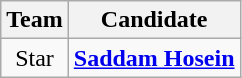<table class="wikitable" style="text-align:center">
<tr>
<th>Team</th>
<th>Candidate</th>
</tr>
<tr>
<td>Star</td>
<td><strong><a href='#'>Saddam Hosein</a></strong></td>
</tr>
</table>
